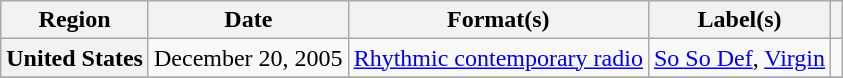<table class="wikitable plainrowheaders">
<tr>
<th scope="col">Region</th>
<th scope="col">Date</th>
<th scope="col">Format(s)</th>
<th scope="col">Label(s)</th>
<th scope="col"></th>
</tr>
<tr>
<th scope="row">United States</th>
<td>December 20, 2005</td>
<td><a href='#'>Rhythmic contemporary radio</a></td>
<td><a href='#'>So So Def</a>, <a href='#'>Virgin</a></td>
<td align="center"></td>
</tr>
<tr>
</tr>
</table>
